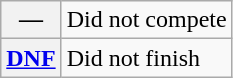<table class="wikitable">
<tr>
<th scope="row">—</th>
<td>Did not compete</td>
</tr>
<tr>
<th scope="row"><a href='#'>DNF</a></th>
<td>Did not finish</td>
</tr>
</table>
